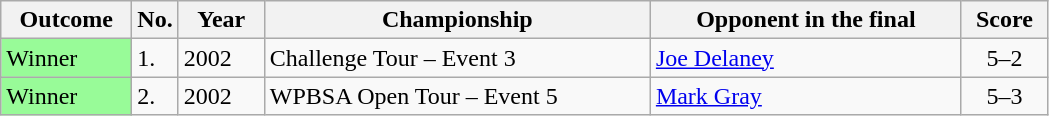<table class="sortable wikitable">
<tr>
<th width="80">Outcome</th>
<th width="20">No.</th>
<th width="50">Year</th>
<th style="width:250px;">Championship</th>
<th style="width:200px;">Opponent in the final</th>
<th style="width:50px;">Score</th>
</tr>
<tr>
<td style="background:#98FB98">Winner</td>
<td>1.</td>
<td>2002</td>
<td>Challenge Tour – Event 3</td>
<td> <a href='#'>Joe Delaney</a></td>
<td style="text-align:center;">5–2</td>
</tr>
<tr>
<td style="background:#98FB98">Winner</td>
<td>2.</td>
<td>2002</td>
<td>WPBSA Open Tour – Event 5</td>
<td> <a href='#'>Mark Gray</a></td>
<td style="text-align:center;">5–3</td>
</tr>
</table>
